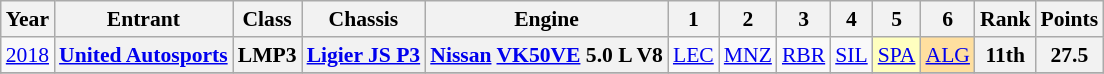<table class="wikitable" style="text-align:center; font-size:90%">
<tr>
<th>Year</th>
<th>Entrant</th>
<th>Class</th>
<th>Chassis</th>
<th>Engine</th>
<th>1</th>
<th>2</th>
<th>3</th>
<th>4</th>
<th>5</th>
<th>6</th>
<th>Rank</th>
<th>Points</th>
</tr>
<tr>
<td><a href='#'>2018</a></td>
<th><a href='#'>United Autosports</a></th>
<th>LMP3</th>
<th><a href='#'>Ligier JS P3</a></th>
<th><a href='#'>Nissan</a> <a href='#'>VK50VE</a> 5.0 L V8</th>
<td style="background:#;"><a href='#'>LEC</a></td>
<td style="background:#;"><a href='#'>MNZ</a></td>
<td style="background:#;"><a href='#'>RBR</a></td>
<td style="background:#;"><a href='#'>SIL</a></td>
<td style="background:#FFFFBF;"><a href='#'>SPA</a><br></td>
<td style="background:#FFDF9F;"><a href='#'>ALG</a><br></td>
<th>11th</th>
<th>27.5</th>
</tr>
<tr>
</tr>
</table>
